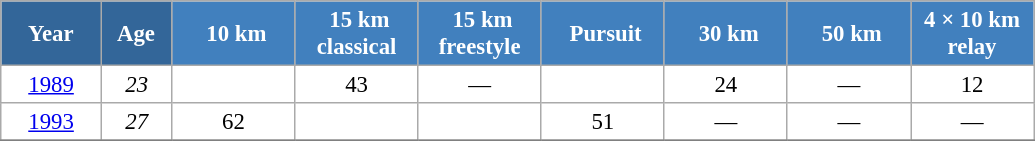<table class="wikitable" style="font-size:95%; text-align:center; border:grey solid 1px; border-collapse:collapse; background:#ffffff;">
<tr>
<th style="background-color:#369; color:white; width:60px;"> Year </th>
<th style="background-color:#369; color:white; width:40px;"> Age </th>
<th style="background-color:#4180be; color:white; width:75px;"> 10 km</th>
<th style="background-color:#4180be; color:white; width:75px;"> 15 km<br> classical </th>
<th style="background-color:#4180be; color:white; width:75px;"> 15 km<br> freestyle </th>
<th style="background-color:#4180be; color:white; width:75px;"> Pursuit</th>
<th style="background-color:#4180be; color:white; width:75px;"> 30 km</th>
<th style="background-color:#4180be; color:white; width:75px;"> 50 km</th>
<th style="background-color:#4180be; color:white; width:75px;"> 4 × 10 km <br> relay </th>
</tr>
<tr>
<td><a href='#'>1989</a></td>
<td><em>23</em></td>
<td></td>
<td>43</td>
<td>—</td>
<td></td>
<td>24</td>
<td>—</td>
<td>12</td>
</tr>
<tr>
<td><a href='#'>1993</a></td>
<td><em>27</em></td>
<td>62</td>
<td></td>
<td></td>
<td>51</td>
<td>—</td>
<td>—</td>
<td>—</td>
</tr>
<tr>
</tr>
</table>
